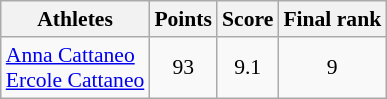<table class="wikitable" border="1" style="font-size:90%">
<tr>
<th>Athletes</th>
<th>Points</th>
<th>Score</th>
<th>Final rank</th>
</tr>
<tr align=center>
<td align=left><a href='#'>Anna Cattaneo</a><br><a href='#'>Ercole Cattaneo</a></td>
<td>93</td>
<td>9.1</td>
<td>9</td>
</tr>
</table>
